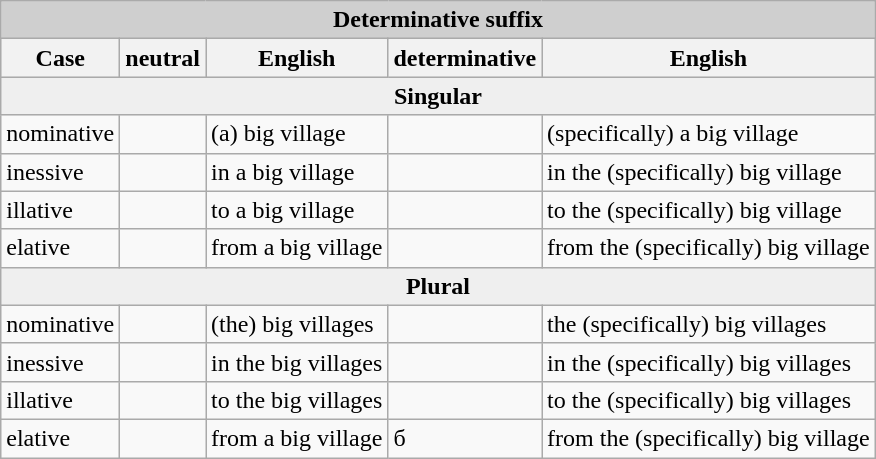<table class="wikitable">
<tr>
<th colspan="5" style="background:#cfcfcf;">Determinative suffix</th>
</tr>
<tr style="background:#dfdfdf;" |>
<th>Case</th>
<th>neutral</th>
<th>English</th>
<th>determinative</th>
<th>English</th>
</tr>
<tr>
<th colspan="5" style="background:#efefef">Singular</th>
</tr>
<tr>
<td>nominative</td>
<td></td>
<td>(a) big village</td>
<td></td>
<td>(specifically) a big village</td>
</tr>
<tr>
<td>inessive</td>
<td></td>
<td>in a big village</td>
<td></td>
<td>in the (specifically) big village</td>
</tr>
<tr>
<td>illative</td>
<td></td>
<td>to a big village</td>
<td></td>
<td>to the (specifically) big village</td>
</tr>
<tr>
<td>elative</td>
<td></td>
<td>from a big village</td>
<td></td>
<td>from the (specifically) big village</td>
</tr>
<tr>
<th colspan="5" style="background:#efefef">Plural</th>
</tr>
<tr>
<td>nominative</td>
<td></td>
<td>(the) big villages</td>
<td></td>
<td>the (specifically) big villages</td>
</tr>
<tr>
<td>inessive</td>
<td></td>
<td>in the big villages</td>
<td></td>
<td>in the (specifically) big villages</td>
</tr>
<tr>
<td>illative</td>
<td></td>
<td>to the big villages</td>
<td></td>
<td>to the (specifically) big villages</td>
</tr>
<tr>
<td>elative</td>
<td></td>
<td>from a big village</td>
<td>б</td>
<td>from the (specifically) big village</td>
</tr>
</table>
